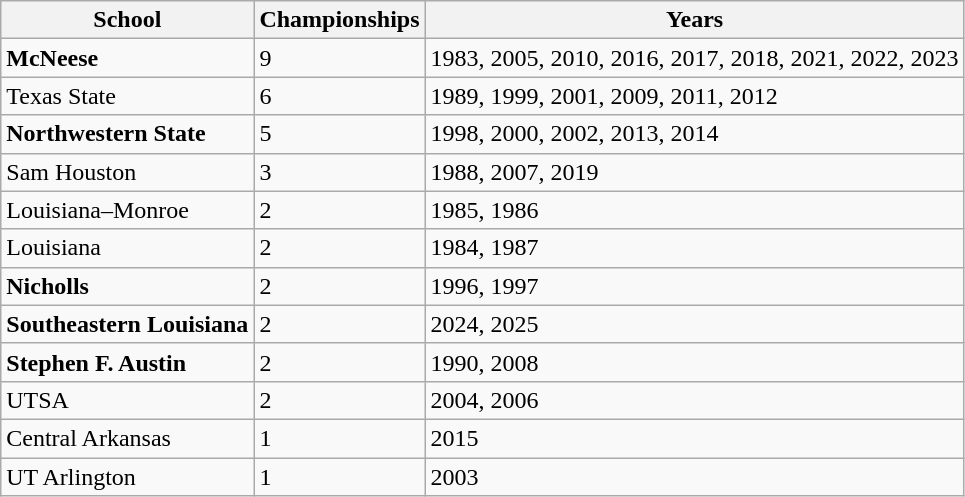<table class="wikitable">
<tr>
<th>School</th>
<th>Championships</th>
<th>Years</th>
</tr>
<tr>
<td><strong>McNeese<br></strong></td>
<td>9</td>
<td>1983, 2005, 2010, 2016, 2017, 2018, 2021, 2022, 2023</td>
</tr>
<tr>
<td>Texas State<br></td>
<td>6</td>
<td>1989, 1999, 2001, 2009, 2011, 2012</td>
</tr>
<tr>
<td><strong>Northwestern State</strong></td>
<td>5</td>
<td>1998, 2000, 2002, 2013, 2014</td>
</tr>
<tr>
<td>Sam Houston<br></td>
<td>3</td>
<td>1988, 2007, 2019</td>
</tr>
<tr>
<td>Louisiana–Monroe<br></td>
<td>2</td>
<td>1985, 1986</td>
</tr>
<tr>
<td>Louisiana<br></td>
<td>2</td>
<td>1984, 1987</td>
</tr>
<tr>
<td><strong>Nicholls</strong><br></td>
<td>2</td>
<td>1996, 1997</td>
</tr>
<tr>
<td><strong>Southeastern Louisiana</strong></td>
<td>2</td>
<td>2024, 2025</td>
</tr>
<tr>
<td><strong>Stephen F. Austin</strong></td>
<td>2</td>
<td>1990, 2008</td>
</tr>
<tr>
<td>UTSA<br></td>
<td>2</td>
<td>2004, 2006</td>
</tr>
<tr>
<td>Central Arkansas</td>
<td>1</td>
<td>2015</td>
</tr>
<tr>
<td>UT Arlington<br></td>
<td>1</td>
<td>2003</td>
</tr>
</table>
